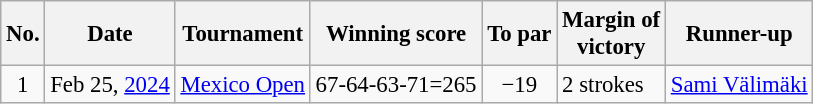<table class="wikitable" style="font-size:95%;">
<tr>
<th>No.</th>
<th>Date</th>
<th>Tournament</th>
<th>Winning score</th>
<th>To par</th>
<th>Margin of<br>victory</th>
<th>Runner-up</th>
</tr>
<tr>
<td align=center>1</td>
<td align=right>Feb 25, <a href='#'>2024</a></td>
<td><a href='#'>Mexico Open</a></td>
<td align=right>67-64-63-71=265</td>
<td align=center>−19</td>
<td>2 strokes</td>
<td> <a href='#'>Sami Välimäki</a></td>
</tr>
</table>
